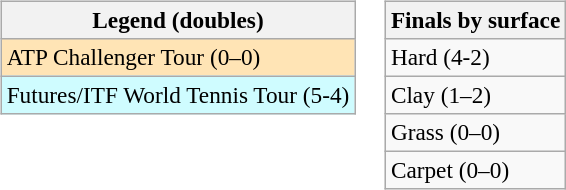<table>
<tr valign=top>
<td><br><table class=wikitable style=font-size:97%>
<tr>
<th>Legend (doubles)</th>
</tr>
<tr bgcolor=moccasin>
<td>ATP Challenger Tour (0–0)</td>
</tr>
<tr bgcolor=cffcff>
<td>Futures/ITF World Tennis Tour (5-4)</td>
</tr>
</table>
</td>
<td><br><table class=wikitable style=font-size:97%>
<tr>
<th>Finals by surface</th>
</tr>
<tr>
<td>Hard (4-2)</td>
</tr>
<tr>
<td>Clay (1–2)</td>
</tr>
<tr>
<td>Grass (0–0)</td>
</tr>
<tr>
<td>Carpet (0–0)</td>
</tr>
</table>
</td>
</tr>
</table>
